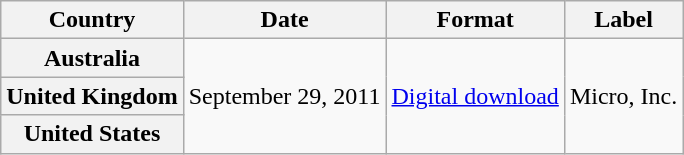<table class="wikitable plainrowheaders">
<tr>
<th scope="col">Country</th>
<th scope="col">Date</th>
<th scope="col">Format</th>
<th scope="col">Label</th>
</tr>
<tr>
<th scope="row">Australia</th>
<td rowspan="3">September 29, 2011</td>
<td rowspan="3"><a href='#'>Digital download</a></td>
<td rowspan="3">Micro, Inc.</td>
</tr>
<tr>
<th scope="row">United Kingdom</th>
</tr>
<tr>
<th scope="row">United States</th>
</tr>
</table>
